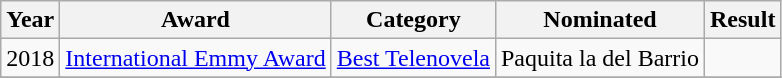<table class="wikitable plainrowheaders">
<tr>
<th scope="col">Year</th>
<th scope="col">Award</th>
<th scope="col">Category</th>
<th scope="col">Nominated</th>
<th scope="col">Result</th>
</tr>
<tr>
<td>2018</td>
<td><a href='#'>International Emmy Award</a></td>
<td><a href='#'>Best Telenovela</a></td>
<td>Paquita la del Barrio</td>
<td></td>
</tr>
<tr>
</tr>
</table>
